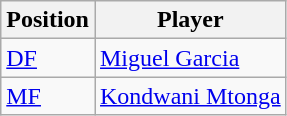<table class="wikitable sortable">
<tr>
<th>Position</th>
<th>Player</th>
</tr>
<tr>
<td><a href='#'>DF</a></td>
<td> <a href='#'>Miguel Garcia</a></td>
</tr>
<tr>
<td><a href='#'>MF</a></td>
<td> <a href='#'>Kondwani Mtonga</a></td>
</tr>
</table>
